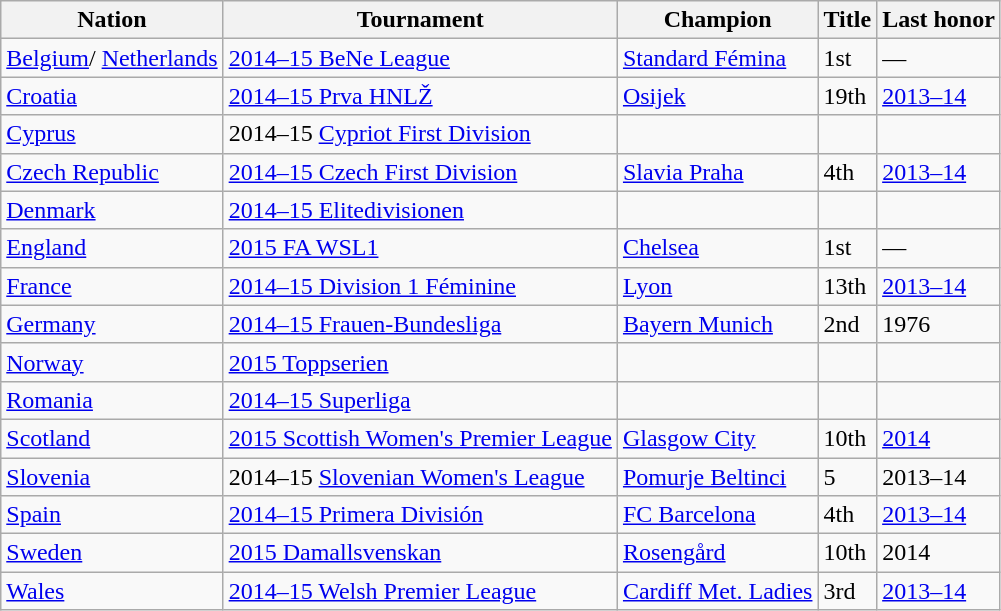<table class="wikitable sortable">
<tr>
<th>Nation</th>
<th>Tournament</th>
<th>Champion</th>
<th data-sort-type="number">Title</th>
<th>Last honor</th>
</tr>
<tr>
<td> <a href='#'>Belgium</a>/ <a href='#'>Netherlands</a></td>
<td><a href='#'>2014–15 BeNe League</a></td>
<td><a href='#'>Standard Fémina</a></td>
<td>1st</td>
<td>—</td>
</tr>
<tr>
<td> <a href='#'>Croatia</a></td>
<td><a href='#'>2014–15 Prva HNLŽ</a></td>
<td><a href='#'>Osijek</a></td>
<td>19th</td>
<td><a href='#'>2013–14</a></td>
</tr>
<tr>
<td> <a href='#'>Cyprus</a></td>
<td>2014–15 <a href='#'>Cypriot First Division</a></td>
<td></td>
<td></td>
<td></td>
</tr>
<tr>
<td> <a href='#'>Czech Republic</a></td>
<td><a href='#'>2014–15 Czech First Division</a></td>
<td><a href='#'>Slavia Praha</a></td>
<td>4th</td>
<td><a href='#'>2013–14</a></td>
</tr>
<tr>
<td> <a href='#'>Denmark</a></td>
<td><a href='#'>2014–15 Elitedivisionen</a></td>
<td></td>
<td></td>
<td></td>
</tr>
<tr>
<td> <a href='#'>England</a></td>
<td><a href='#'>2015 FA WSL1</a></td>
<td><a href='#'>Chelsea</a></td>
<td>1st</td>
<td>—</td>
</tr>
<tr>
<td> <a href='#'>France</a></td>
<td><a href='#'>2014–15 Division 1 Féminine</a></td>
<td><a href='#'>Lyon</a></td>
<td>13th</td>
<td><a href='#'>2013–14</a></td>
</tr>
<tr>
<td> <a href='#'>Germany</a></td>
<td><a href='#'>2014–15 Frauen-Bundesliga</a></td>
<td><a href='#'>Bayern Munich</a></td>
<td>2nd</td>
<td>1976</td>
</tr>
<tr>
<td> <a href='#'>Norway</a></td>
<td><a href='#'>2015 Toppserien</a></td>
<td></td>
<td></td>
<td></td>
</tr>
<tr>
<td> <a href='#'>Romania</a></td>
<td><a href='#'>2014–15 Superliga</a></td>
<td></td>
<td></td>
<td></td>
</tr>
<tr>
<td> <a href='#'>Scotland</a></td>
<td><a href='#'>2015 Scottish Women's Premier League</a></td>
<td><a href='#'>Glasgow City</a></td>
<td>10th</td>
<td><a href='#'>2014</a></td>
</tr>
<tr>
<td> <a href='#'>Slovenia</a></td>
<td>2014–15 <a href='#'>Slovenian Women's League</a></td>
<td><a href='#'>Pomurje Beltinci</a></td>
<td>5</td>
<td>2013–14</td>
</tr>
<tr>
<td> <a href='#'>Spain</a></td>
<td><a href='#'>2014–15 Primera División</a></td>
<td><a href='#'>FC Barcelona</a></td>
<td>4th</td>
<td><a href='#'>2013–14</a></td>
</tr>
<tr>
<td> <a href='#'>Sweden</a></td>
<td><a href='#'>2015 Damallsvenskan</a></td>
<td><a href='#'>Rosengård</a></td>
<td>10th</td>
<td>2014</td>
</tr>
<tr>
<td> <a href='#'>Wales</a></td>
<td><a href='#'>2014–15 Welsh Premier League</a></td>
<td><a href='#'>Cardiff Met. Ladies</a></td>
<td>3rd</td>
<td><a href='#'>2013–14</a></td>
</tr>
</table>
